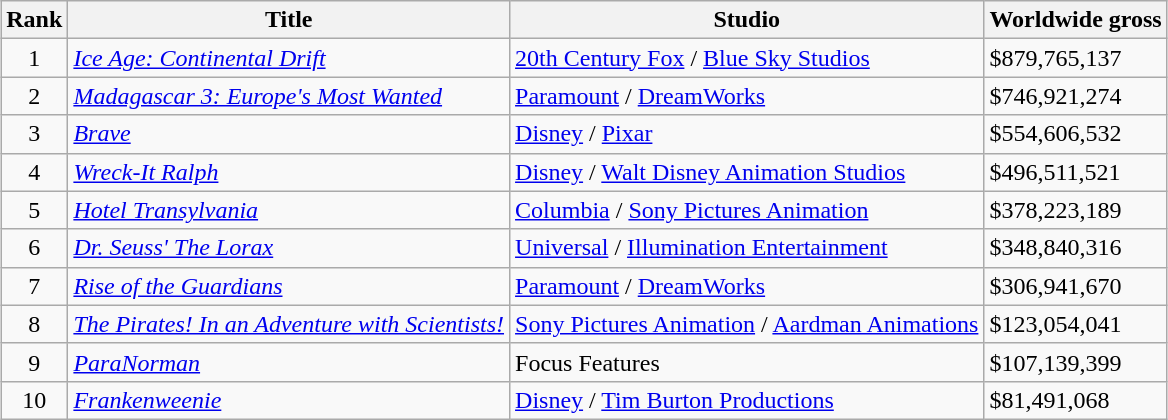<table class="wikitable sortable" style="margin:auto; margin:auto;">
<tr>
<th>Rank</th>
<th>Title</th>
<th>Studio</th>
<th>Worldwide gross</th>
</tr>
<tr>
<td style="text-align:center;">1</td>
<td><em><a href='#'>Ice Age: Continental Drift</a></em></td>
<td><a href='#'>20th Century Fox</a> / <a href='#'>Blue Sky Studios</a></td>
<td>$879,765,137</td>
</tr>
<tr>
<td style="text-align:center;">2</td>
<td><em><a href='#'>Madagascar 3: Europe's Most Wanted</a></em></td>
<td><a href='#'>Paramount</a> / <a href='#'>DreamWorks</a></td>
<td>$746,921,274</td>
</tr>
<tr>
<td style="text-align:center;">3</td>
<td><em><a href='#'>Brave</a></em></td>
<td><a href='#'>Disney</a> / <a href='#'>Pixar</a></td>
<td>$554,606,532</td>
</tr>
<tr>
<td style="text-align:center;">4</td>
<td><em><a href='#'>Wreck-It Ralph</a></em></td>
<td><a href='#'>Disney</a> / <a href='#'>Walt Disney Animation Studios</a></td>
<td>$496,511,521</td>
</tr>
<tr>
<td style="text-align:center;">5</td>
<td><em><a href='#'>Hotel Transylvania</a></em></td>
<td><a href='#'>Columbia</a> / <a href='#'>Sony Pictures Animation</a></td>
<td>$378,223,189</td>
</tr>
<tr>
<td style="text-align:center;">6</td>
<td><em><a href='#'>Dr. Seuss' The Lorax</a></em></td>
<td><a href='#'>Universal</a> / <a href='#'>Illumination Entertainment</a></td>
<td>$348,840,316</td>
</tr>
<tr>
<td style="text-align:center;">7</td>
<td><em><a href='#'>Rise of the Guardians</a></em></td>
<td><a href='#'>Paramount</a> / <a href='#'>DreamWorks</a></td>
<td>$306,941,670</td>
</tr>
<tr>
<td style="text-align:center;">8</td>
<td><em><a href='#'>The Pirates! In an Adventure with Scientists!</a></em></td>
<td><a href='#'>Sony Pictures Animation</a> / <a href='#'>Aardman Animations</a></td>
<td>$123,054,041</td>
</tr>
<tr>
<td style="text-align:center;">9</td>
<td><em><a href='#'>ParaNorman</a></em></td>
<td>Focus Features</td>
<td>$107,139,399</td>
</tr>
<tr>
<td style="text-align:center;">10</td>
<td><em><a href='#'>Frankenweenie</a></em></td>
<td><a href='#'>Disney</a> / <a href='#'>Tim Burton Productions</a></td>
<td>$81,491,068</td>
</tr>
</table>
